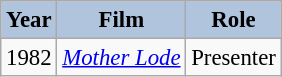<table class="wikitable" style="font-size:95%;">
<tr>
<th style="background:#B0C4DE;">Year</th>
<th style="background:#B0C4DE;">Film</th>
<th style="background:#B0C4DE;">Role</th>
</tr>
<tr>
<td>1982</td>
<td><em><a href='#'>Mother Lode</a></em></td>
<td>Presenter</td>
</tr>
</table>
